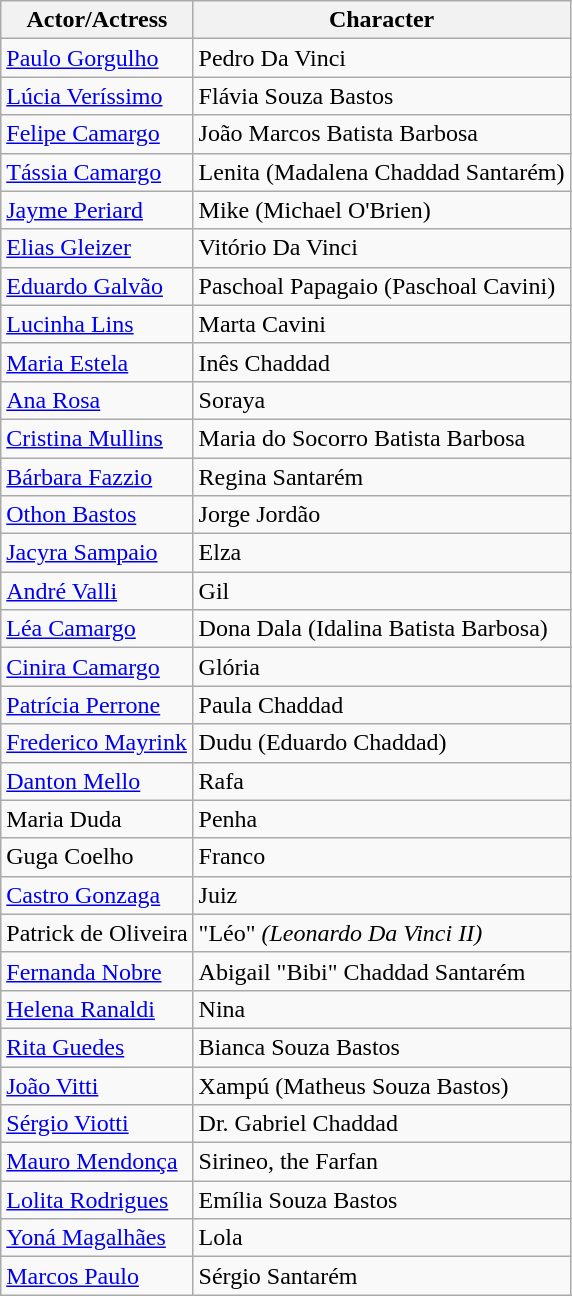<table class="wikitable sortable">
<tr>
<th>Actor/Actress</th>
<th>Character</th>
</tr>
<tr>
<td><a href='#'>Paulo Gorgulho</a></td>
<td>Pedro Da Vinci</td>
</tr>
<tr>
<td><a href='#'>Lúcia Veríssimo</a></td>
<td>Flávia Souza Bastos</td>
</tr>
<tr>
<td><a href='#'>Felipe Camargo</a></td>
<td>João Marcos Batista Barbosa</td>
</tr>
<tr>
<td><a href='#'>Tássia Camargo</a></td>
<td>Lenita (Madalena Chaddad Santarém)</td>
</tr>
<tr>
<td><a href='#'>Jayme Periard</a></td>
<td>Mike (Michael O'Brien)</td>
</tr>
<tr>
<td><a href='#'>Elias Gleizer</a></td>
<td>Vitório Da Vinci</td>
</tr>
<tr>
<td><a href='#'>Eduardo Galvão</a></td>
<td>Paschoal Papagaio (Paschoal Cavini)</td>
</tr>
<tr>
<td><a href='#'>Lucinha Lins</a></td>
<td>Marta Cavini</td>
</tr>
<tr>
<td><a href='#'>Maria Estela</a></td>
<td>Inês Chaddad</td>
</tr>
<tr>
<td><a href='#'>Ana Rosa</a></td>
<td>Soraya</td>
</tr>
<tr>
<td><a href='#'>Cristina Mullins</a></td>
<td>Maria do Socorro Batista Barbosa</td>
</tr>
<tr>
<td><a href='#'>Bárbara Fazzio</a></td>
<td>Regina Santarém</td>
</tr>
<tr>
<td><a href='#'>Othon Bastos</a></td>
<td>Jorge Jordão</td>
</tr>
<tr>
<td><a href='#'>Jacyra Sampaio</a></td>
<td>Elza</td>
</tr>
<tr>
<td><a href='#'>André Valli</a></td>
<td>Gil</td>
</tr>
<tr>
<td><a href='#'>Léa Camargo</a></td>
<td>Dona Dala (Idalina Batista Barbosa)</td>
</tr>
<tr>
<td><a href='#'>Cinira Camargo</a></td>
<td>Glória</td>
</tr>
<tr>
<td><a href='#'>Patrícia Perrone</a></td>
<td>Paula Chaddad</td>
</tr>
<tr>
<td><a href='#'>Frederico Mayrink</a></td>
<td>Dudu (Eduardo Chaddad)</td>
</tr>
<tr>
<td><a href='#'>Danton Mello</a></td>
<td>Rafa</td>
</tr>
<tr>
<td>Maria Duda</td>
<td>Penha</td>
</tr>
<tr>
<td>Guga Coelho</td>
<td>Franco</td>
</tr>
<tr>
<td><a href='#'>Castro Gonzaga</a></td>
<td>Juiz</td>
</tr>
<tr>
<td>Patrick de Oliveira</td>
<td>"Léo" <em>(Leonardo Da Vinci II)</em></td>
</tr>
<tr>
<td><a href='#'>Fernanda Nobre</a></td>
<td>Abigail "Bibi" Chaddad Santarém</td>
</tr>
<tr>
<td><a href='#'>Helena Ranaldi</a></td>
<td>Nina</td>
</tr>
<tr>
<td><a href='#'>Rita Guedes</a></td>
<td>Bianca Souza Bastos</td>
</tr>
<tr>
<td><a href='#'>João Vitti</a></td>
<td>Xampú (Matheus Souza Bastos)</td>
</tr>
<tr>
<td><a href='#'>Sérgio Viotti</a></td>
<td>Dr. Gabriel Chaddad</td>
</tr>
<tr>
<td><a href='#'>Mauro Mendonça</a></td>
<td>Sirineo, the Farfan</td>
</tr>
<tr>
<td><a href='#'>Lolita Rodrigues</a></td>
<td>Emília Souza Bastos</td>
</tr>
<tr>
<td><a href='#'>Yoná Magalhães</a></td>
<td>Lola</td>
</tr>
<tr>
<td><a href='#'>Marcos Paulo</a></td>
<td>Sérgio Santarém</td>
</tr>
</table>
